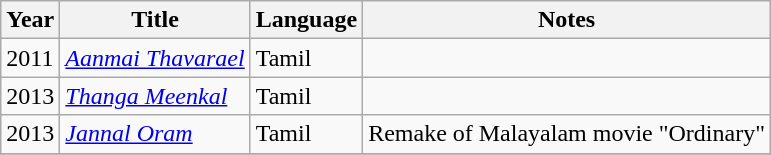<table class="wikitable">
<tr>
<th>Year</th>
<th>Title</th>
<th>Language</th>
<th>Notes</th>
</tr>
<tr>
<td>2011</td>
<td><em><a href='#'>Aanmai Thavarael</a></em></td>
<td>Tamil</td>
<td></td>
</tr>
<tr>
<td>2013</td>
<td><em><a href='#'>Thanga Meenkal</a></em></td>
<td>Tamil</td>
<td></td>
</tr>
<tr>
<td>2013</td>
<td><em><a href='#'>Jannal Oram</a></em></td>
<td>Tamil</td>
<td>Remake of Malayalam movie "Ordinary"</td>
</tr>
<tr>
</tr>
</table>
